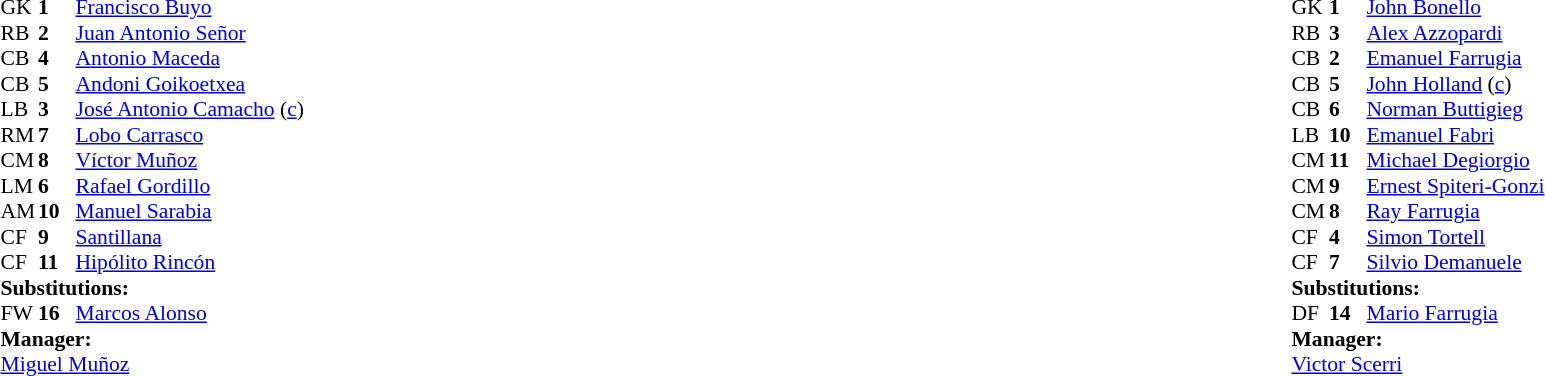<table style="width:100%;">
<tr>
<td style="vertical-align:top; width:40%;"><br><table style="font-size:90%" cellspacing="0" cellpadding="0">
<tr>
<th width="25"></th>
<th width="25"></th>
</tr>
<tr>
<td>GK</td>
<td><strong>1</strong></td>
<td><a href='#'>Francisco Buyo</a></td>
</tr>
<tr>
<td>RB</td>
<td><strong>2</strong></td>
<td><a href='#'>Juan Antonio Señor</a></td>
</tr>
<tr>
<td>CB</td>
<td><strong>4</strong></td>
<td><a href='#'>Antonio Maceda</a></td>
<td></td>
</tr>
<tr>
<td>CB</td>
<td><strong>5</strong></td>
<td><a href='#'>Andoni Goikoetxea</a></td>
</tr>
<tr>
<td>LB</td>
<td><strong>3</strong></td>
<td><a href='#'>José Antonio Camacho</a> (<a href='#'>c</a>)</td>
</tr>
<tr>
<td>RM</td>
<td><strong>7</strong></td>
<td><a href='#'>Lobo Carrasco</a></td>
</tr>
<tr>
<td>CM</td>
<td><strong>8</strong></td>
<td><a href='#'>Víctor Muñoz</a></td>
</tr>
<tr>
<td>LM</td>
<td><strong>6</strong></td>
<td><a href='#'>Rafael Gordillo</a></td>
<td></td>
</tr>
<tr>
<td>AM</td>
<td><strong>10</strong></td>
<td><a href='#'>Manuel Sarabia</a></td>
</tr>
<tr>
<td>CF</td>
<td><strong>9</strong></td>
<td><a href='#'>Santillana</a></td>
</tr>
<tr>
<td>CF</td>
<td><strong>11</strong></td>
<td><a href='#'>Hipólito Rincón</a></td>
<td></td>
<td></td>
</tr>
<tr>
<td colspan=3><strong>Substitutions:</strong></td>
</tr>
<tr>
<td>FW</td>
<td><strong>16</strong></td>
<td><a href='#'>Marcos Alonso</a></td>
<td></td>
<td></td>
</tr>
<tr>
<td colspan=3><strong>Manager:</strong></td>
</tr>
<tr>
<td colspan=3><a href='#'>Miguel Muñoz</a></td>
</tr>
</table>
</td>
<td valign="top"></td>
<td style="vertical-align:top; width:50%;"><br><table style="font-size:90%; margin:auto;" cellspacing="0" cellpadding="0">
<tr>
<th width=25></th>
<th width=25></th>
</tr>
<tr>
<td>GK</td>
<td><strong>1</strong></td>
<td><a href='#'>John Bonello</a></td>
<td></td>
</tr>
<tr>
<td>RB</td>
<td><strong>3</strong></td>
<td><a href='#'>Alex Azzopardi</a></td>
</tr>
<tr>
<td>CB</td>
<td><strong>2</strong></td>
<td><a href='#'>Emanuel Farrugia</a></td>
</tr>
<tr>
<td>CB</td>
<td><strong>5</strong></td>
<td><a href='#'>John Holland</a> (<a href='#'>c</a>)</td>
</tr>
<tr>
<td>CB</td>
<td><strong>6</strong></td>
<td><a href='#'>Norman Buttigieg</a></td>
</tr>
<tr>
<td>LB</td>
<td><strong>10</strong></td>
<td><a href='#'>Emanuel Fabri</a></td>
<td></td>
</tr>
<tr>
<td>CM</td>
<td><strong>11</strong></td>
<td><a href='#'>Michael Degiorgio</a></td>
<td></td>
</tr>
<tr>
<td>CM</td>
<td><strong>9</strong></td>
<td><a href='#'>Ernest Spiteri-Gonzi</a></td>
</tr>
<tr>
<td>CM</td>
<td><strong>8</strong></td>
<td><a href='#'>Ray Farrugia</a></td>
<td></td>
<td></td>
</tr>
<tr>
<td>CF</td>
<td><strong>4</strong></td>
<td><a href='#'>Simon Tortell</a></td>
<td></td>
</tr>
<tr>
<td>CF</td>
<td><strong>7</strong></td>
<td><a href='#'>Silvio Demanuele</a></td>
</tr>
<tr>
<td colspan=3><strong>Substitutions:</strong></td>
</tr>
<tr>
<td>DF</td>
<td><strong>14</strong></td>
<td><a href='#'>Mario Farrugia</a></td>
<td></td>
<td></td>
</tr>
<tr>
<td colspan=3><strong>Manager:</strong></td>
</tr>
<tr>
<td colspan=3><a href='#'>Victor Scerri</a></td>
</tr>
</table>
</td>
</tr>
</table>
